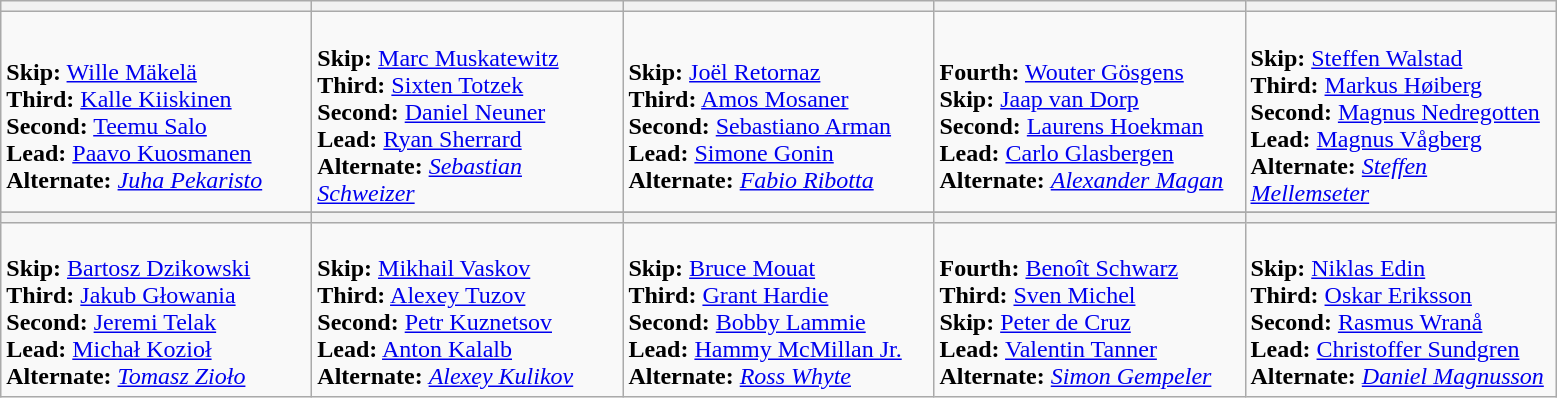<table class="wikitable">
<tr>
<th width=200></th>
<th width=200></th>
<th width=200></th>
<th width=200></th>
<th width=200></th>
</tr>
<tr>
<td><br><strong>Skip:</strong> <a href='#'>Wille Mäkelä</a><br>
<strong>Third:</strong> <a href='#'>Kalle Kiiskinen</a><br>
<strong>Second:</strong> <a href='#'>Teemu Salo</a><br>
<strong>Lead:</strong> <a href='#'>Paavo Kuosmanen</a><br>
<strong>Alternate:</strong> <em><a href='#'>Juha Pekaristo</a></em></td>
<td><br><strong>Skip:</strong> <a href='#'>Marc Muskatewitz</a><br>
<strong>Third:</strong> <a href='#'>Sixten Totzek</a><br>
<strong>Second:</strong> <a href='#'>Daniel Neuner</a><br>
<strong>Lead:</strong> <a href='#'>Ryan Sherrard</a><br>
<strong>Alternate:</strong> <em><a href='#'>Sebastian Schweizer</a><br></em></td>
<td><br><strong>Skip:</strong> <a href='#'>Joël Retornaz</a><br>
<strong>Third:</strong> <a href='#'>Amos Mosaner</a><br>
<strong>Second:</strong> <a href='#'>Sebastiano Arman</a><br>
<strong>Lead:</strong> <a href='#'>Simone Gonin</a><br>
<strong>Alternate:</strong> <em><a href='#'>Fabio Ribotta</a></em></td>
<td><br><strong>Fourth:</strong> <a href='#'>Wouter Gösgens</a><br>
<strong>Skip:</strong> <a href='#'>Jaap van Dorp</a><br>
<strong>Second:</strong> <a href='#'>Laurens Hoekman</a> <br>
<strong>Lead:</strong> <a href='#'>Carlo Glasbergen</a><br>
<strong>Alternate:</strong> <em><a href='#'>Alexander Magan</a></em></td>
<td><br><strong>Skip:</strong> <a href='#'>Steffen Walstad</a><br>
<strong>Third:</strong> <a href='#'>Markus Høiberg</a><br>
<strong>Second:</strong> <a href='#'>Magnus Nedregotten</a><br>
<strong>Lead:</strong> <a href='#'>Magnus Vågberg</a><br>
<strong>Alternate:</strong> <em><a href='#'>Steffen Mellemseter</a></em></td>
</tr>
<tr>
</tr>
<tr>
<th width=200></th>
<th width=200></th>
<th width=200></th>
<th width=200></th>
<th width=200></th>
</tr>
<tr>
<td><br><strong>Skip:</strong> <a href='#'>Bartosz Dzikowski</a><br>
<strong>Third:</strong> <a href='#'>Jakub Głowania</a><br>
<strong>Second:</strong> <a href='#'>Jeremi Telak</a><br>
<strong>Lead:</strong> <a href='#'>Michał Kozioł</a><br>
<strong>Alternate:</strong> <em><a href='#'>Tomasz Zioło</a></em></td>
<td><br><strong>Skip:</strong> <a href='#'>Mikhail Vaskov</a><br>
<strong>Third:</strong> <a href='#'>Alexey Tuzov</a><br>
<strong>Second:</strong> <a href='#'>Petr Kuznetsov</a><br>
<strong>Lead:</strong> <a href='#'>Anton Kalalb</a><br>
<strong>Alternate:</strong> <em><a href='#'>Alexey Kulikov</a></em></td>
<td><br><strong>Skip:</strong> <a href='#'>Bruce Mouat</a><br>
<strong>Third:</strong> <a href='#'>Grant Hardie</a><br>
<strong>Second:</strong> <a href='#'>Bobby Lammie</a><br>
<strong>Lead:</strong> <a href='#'>Hammy McMillan Jr.</a><br>
<strong>Alternate:</strong> <em><a href='#'>Ross Whyte</a></em></td>
<td><br><strong>Fourth:</strong> <a href='#'>Benoît Schwarz</a><br>
<strong>Third:</strong> <a href='#'>Sven Michel</a><br>
<strong>Skip:</strong> <a href='#'>Peter de Cruz</a><br>
<strong>Lead:</strong> <a href='#'>Valentin Tanner</a><br>
<strong>Alternate:</strong> <em><a href='#'>Simon Gempeler</a></em></td>
<td><br><strong>Skip:</strong> <a href='#'>Niklas Edin</a><br>
<strong>Third:</strong> <a href='#'>Oskar Eriksson</a><br>
<strong>Second:</strong> <a href='#'>Rasmus Wranå</a><br>
<strong>Lead:</strong> <a href='#'>Christoffer Sundgren</a><br>
<strong>Alternate:</strong> <em><a href='#'>Daniel Magnusson</a></em></td>
</tr>
</table>
